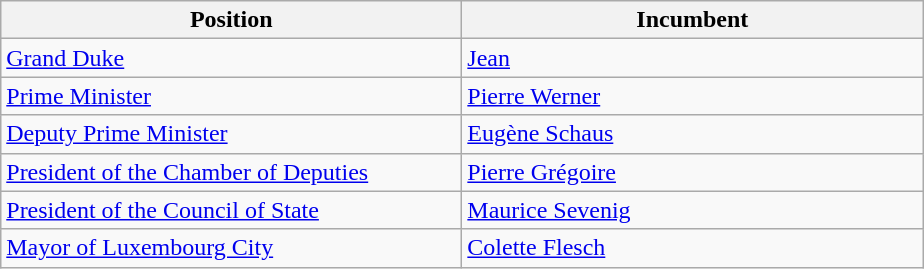<table class="wikitable">
<tr>
<th width="300">Position</th>
<th width="300">Incumbent</th>
</tr>
<tr>
<td><a href='#'>Grand Duke</a></td>
<td><a href='#'>Jean</a></td>
</tr>
<tr>
<td><a href='#'>Prime Minister</a></td>
<td><a href='#'>Pierre Werner</a></td>
</tr>
<tr>
<td><a href='#'>Deputy Prime Minister</a></td>
<td><a href='#'>Eugène Schaus</a></td>
</tr>
<tr>
<td><a href='#'>President of the Chamber of Deputies</a></td>
<td><a href='#'>Pierre Grégoire</a></td>
</tr>
<tr>
<td><a href='#'>President of the Council of State</a></td>
<td><a href='#'>Maurice Sevenig</a></td>
</tr>
<tr>
<td><a href='#'>Mayor of Luxembourg City</a></td>
<td><a href='#'>Colette Flesch</a></td>
</tr>
</table>
